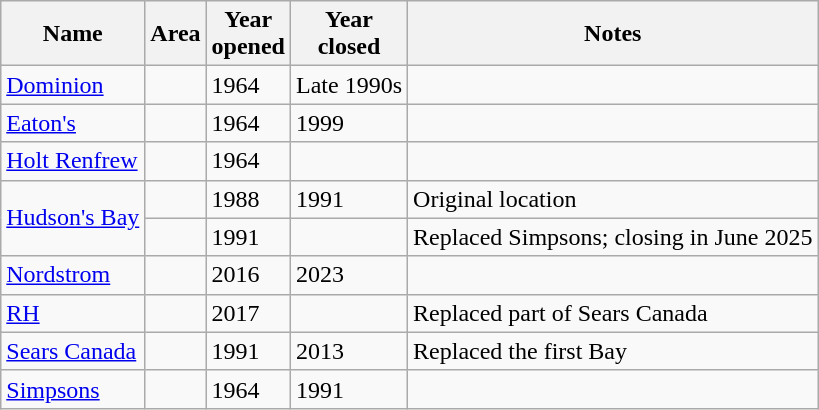<table class="wikitable sortable">
<tr>
<th>Name</th>
<th>Area</th>
<th>Year<br>opened</th>
<th>Year<br>closed</th>
<th class="unsortable">Notes</th>
</tr>
<tr>
<td><a href='#'>Dominion</a></td>
<td></td>
<td>1964</td>
<td>Late 1990s</td>
<td></td>
</tr>
<tr>
<td><a href='#'>Eaton's</a></td>
<td></td>
<td>1964</td>
<td>1999</td>
<td></td>
</tr>
<tr>
<td><a href='#'>Holt Renfrew</a></td>
<td></td>
<td>1964</td>
<td></td>
<td></td>
</tr>
<tr>
<td rowspan="2"><a href='#'>Hudson's Bay</a></td>
<td></td>
<td>1988</td>
<td>1991</td>
<td>Original location</td>
</tr>
<tr>
<td></td>
<td>1991</td>
<td></td>
<td>Replaced Simpsons; closing in June 2025</td>
</tr>
<tr>
<td><a href='#'>Nordstrom</a></td>
<td></td>
<td>2016</td>
<td>2023</td>
<td></td>
</tr>
<tr>
<td><a href='#'>RH</a></td>
<td></td>
<td>2017</td>
<td></td>
<td>Replaced part of Sears Canada</td>
</tr>
<tr>
<td><a href='#'>Sears Canada</a></td>
<td></td>
<td>1991</td>
<td>2013</td>
<td>Replaced the first Bay</td>
</tr>
<tr>
<td><a href='#'>Simpsons</a></td>
<td></td>
<td>1964</td>
<td>1991</td>
<td></td>
</tr>
</table>
